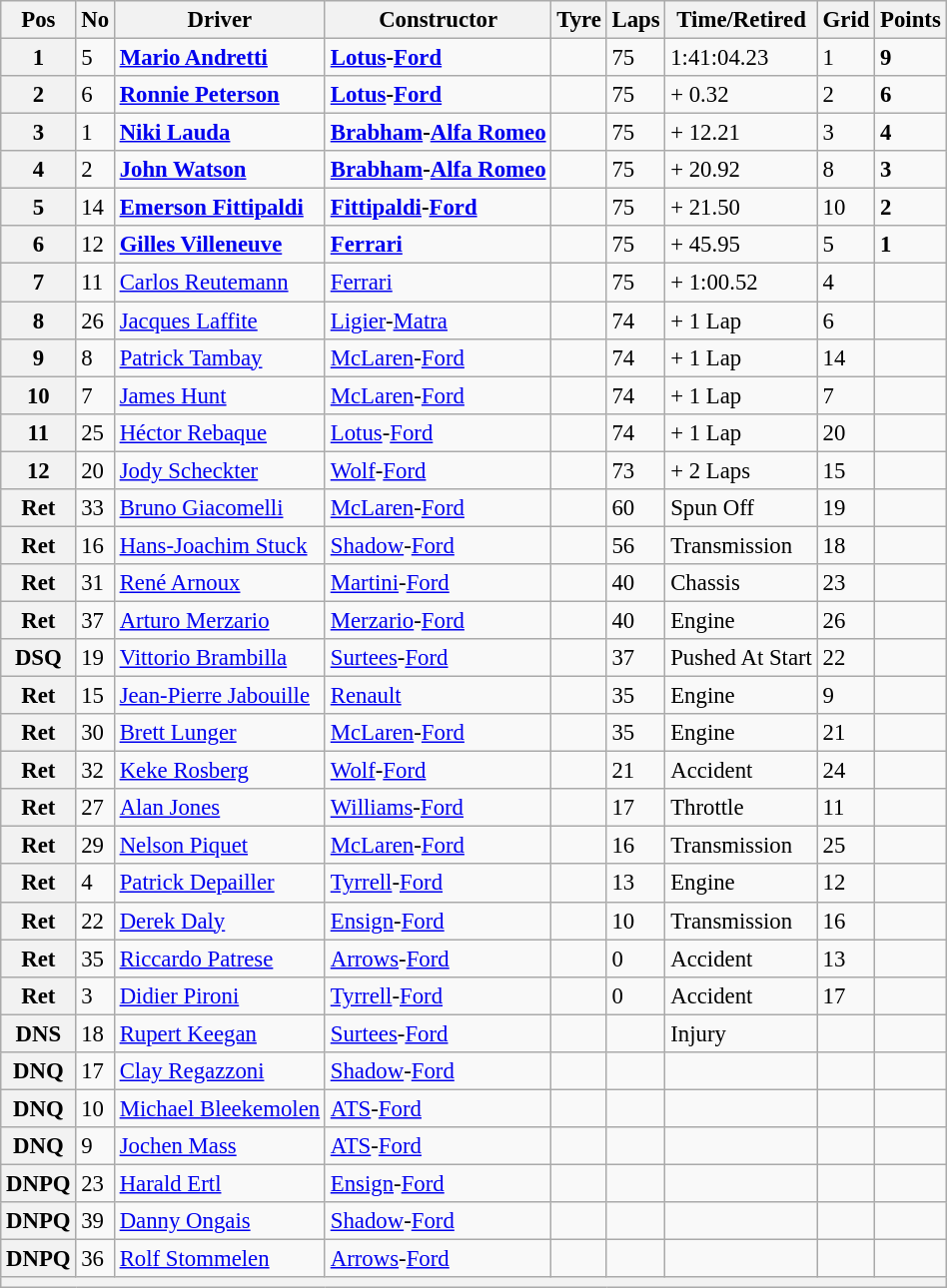<table class="wikitable" style="font-size: 95%;">
<tr>
<th>Pos</th>
<th>No</th>
<th>Driver</th>
<th>Constructor</th>
<th>Tyre</th>
<th>Laps</th>
<th>Time/Retired</th>
<th>Grid</th>
<th>Points</th>
</tr>
<tr>
<th>1</th>
<td>5</td>
<td> <strong><a href='#'>Mario Andretti</a></strong></td>
<td><strong><a href='#'>Lotus</a>-<a href='#'>Ford</a></strong></td>
<td></td>
<td>75</td>
<td>1:41:04.23</td>
<td>1</td>
<td><strong>9</strong></td>
</tr>
<tr>
<th>2</th>
<td>6</td>
<td> <strong><a href='#'>Ronnie Peterson</a></strong></td>
<td><strong><a href='#'>Lotus</a>-<a href='#'>Ford</a></strong></td>
<td></td>
<td>75</td>
<td>+ 0.32</td>
<td>2</td>
<td><strong>6</strong></td>
</tr>
<tr>
<th>3</th>
<td>1</td>
<td> <strong><a href='#'>Niki Lauda</a></strong></td>
<td><strong><a href='#'>Brabham</a>-<a href='#'>Alfa Romeo</a></strong></td>
<td></td>
<td>75</td>
<td>+ 12.21</td>
<td>3</td>
<td><strong>4</strong></td>
</tr>
<tr>
<th>4</th>
<td>2</td>
<td> <strong><a href='#'>John Watson</a></strong></td>
<td><strong><a href='#'>Brabham</a>-<a href='#'>Alfa Romeo</a></strong></td>
<td></td>
<td>75</td>
<td>+ 20.92</td>
<td>8</td>
<td><strong>3</strong></td>
</tr>
<tr>
<th>5</th>
<td>14</td>
<td> <strong><a href='#'>Emerson Fittipaldi</a></strong></td>
<td><strong><a href='#'>Fittipaldi</a>-<a href='#'>Ford</a></strong></td>
<td></td>
<td>75</td>
<td>+ 21.50</td>
<td>10</td>
<td><strong>2</strong></td>
</tr>
<tr>
<th>6</th>
<td>12</td>
<td> <strong><a href='#'>Gilles Villeneuve</a></strong></td>
<td><strong><a href='#'>Ferrari</a></strong></td>
<td></td>
<td>75</td>
<td>+ 45.95</td>
<td>5</td>
<td><strong>1</strong></td>
</tr>
<tr>
<th>7</th>
<td>11</td>
<td> <a href='#'>Carlos Reutemann</a></td>
<td><a href='#'>Ferrari</a></td>
<td></td>
<td>75</td>
<td>+ 1:00.52</td>
<td>4</td>
<td></td>
</tr>
<tr>
<th>8</th>
<td>26</td>
<td> <a href='#'>Jacques Laffite</a></td>
<td><a href='#'>Ligier</a>-<a href='#'>Matra</a></td>
<td></td>
<td>74</td>
<td>+ 1 Lap</td>
<td>6</td>
<td></td>
</tr>
<tr>
<th>9</th>
<td>8</td>
<td> <a href='#'>Patrick Tambay</a></td>
<td><a href='#'>McLaren</a>-<a href='#'>Ford</a></td>
<td></td>
<td>74</td>
<td>+ 1 Lap</td>
<td>14</td>
<td></td>
</tr>
<tr>
<th>10</th>
<td>7</td>
<td> <a href='#'>James Hunt</a></td>
<td><a href='#'>McLaren</a>-<a href='#'>Ford</a></td>
<td></td>
<td>74</td>
<td>+ 1 Lap</td>
<td>7</td>
<td></td>
</tr>
<tr>
<th>11</th>
<td>25</td>
<td> <a href='#'>Héctor Rebaque</a></td>
<td><a href='#'>Lotus</a>-<a href='#'>Ford</a></td>
<td></td>
<td>74</td>
<td>+ 1 Lap</td>
<td>20</td>
<td></td>
</tr>
<tr>
<th>12</th>
<td>20</td>
<td> <a href='#'>Jody Scheckter</a></td>
<td><a href='#'>Wolf</a>-<a href='#'>Ford</a></td>
<td></td>
<td>73</td>
<td>+ 2 Laps</td>
<td>15</td>
<td></td>
</tr>
<tr>
<th>Ret</th>
<td>33</td>
<td> <a href='#'>Bruno Giacomelli</a></td>
<td><a href='#'>McLaren</a>-<a href='#'>Ford</a></td>
<td></td>
<td>60</td>
<td>Spun Off</td>
<td>19</td>
<td></td>
</tr>
<tr>
<th>Ret</th>
<td>16</td>
<td> <a href='#'>Hans-Joachim Stuck</a></td>
<td><a href='#'>Shadow</a>-<a href='#'>Ford</a></td>
<td></td>
<td>56</td>
<td>Transmission</td>
<td>18</td>
<td></td>
</tr>
<tr>
<th>Ret</th>
<td>31</td>
<td> <a href='#'>René Arnoux</a></td>
<td><a href='#'>Martini</a>-<a href='#'>Ford</a></td>
<td></td>
<td>40</td>
<td>Chassis</td>
<td>23</td>
<td></td>
</tr>
<tr>
<th>Ret</th>
<td>37</td>
<td> <a href='#'>Arturo Merzario</a></td>
<td><a href='#'>Merzario</a>-<a href='#'>Ford</a></td>
<td></td>
<td>40</td>
<td>Engine</td>
<td>26</td>
<td></td>
</tr>
<tr>
<th>DSQ</th>
<td>19</td>
<td> <a href='#'>Vittorio Brambilla</a></td>
<td><a href='#'>Surtees</a>-<a href='#'>Ford</a></td>
<td></td>
<td>37</td>
<td>Pushed At Start</td>
<td>22</td>
<td></td>
</tr>
<tr>
<th>Ret</th>
<td>15</td>
<td> <a href='#'>Jean-Pierre Jabouille</a></td>
<td><a href='#'>Renault</a></td>
<td></td>
<td>35</td>
<td>Engine</td>
<td>9</td>
<td></td>
</tr>
<tr>
<th>Ret</th>
<td>30</td>
<td> <a href='#'>Brett Lunger</a></td>
<td><a href='#'>McLaren</a>-<a href='#'>Ford</a></td>
<td></td>
<td>35</td>
<td>Engine</td>
<td>21</td>
<td></td>
</tr>
<tr>
<th>Ret</th>
<td>32</td>
<td> <a href='#'>Keke Rosberg</a></td>
<td><a href='#'>Wolf</a>-<a href='#'>Ford</a></td>
<td></td>
<td>21</td>
<td>Accident</td>
<td>24</td>
<td></td>
</tr>
<tr>
<th>Ret</th>
<td>27</td>
<td> <a href='#'>Alan Jones</a></td>
<td><a href='#'>Williams</a>-<a href='#'>Ford</a></td>
<td></td>
<td>17</td>
<td>Throttle</td>
<td>11</td>
<td></td>
</tr>
<tr>
<th>Ret</th>
<td>29</td>
<td> <a href='#'>Nelson Piquet</a></td>
<td><a href='#'>McLaren</a>-<a href='#'>Ford</a></td>
<td></td>
<td>16</td>
<td>Transmission</td>
<td>25</td>
<td></td>
</tr>
<tr>
<th>Ret</th>
<td>4</td>
<td> <a href='#'>Patrick Depailler</a></td>
<td><a href='#'>Tyrrell</a>-<a href='#'>Ford</a></td>
<td></td>
<td>13</td>
<td>Engine</td>
<td>12</td>
<td></td>
</tr>
<tr>
<th>Ret</th>
<td>22</td>
<td> <a href='#'>Derek Daly</a></td>
<td><a href='#'>Ensign</a>-<a href='#'>Ford</a></td>
<td></td>
<td>10</td>
<td>Transmission</td>
<td>16</td>
<td></td>
</tr>
<tr>
<th>Ret</th>
<td>35</td>
<td> <a href='#'>Riccardo Patrese</a></td>
<td><a href='#'>Arrows</a>-<a href='#'>Ford</a></td>
<td></td>
<td>0</td>
<td>Accident</td>
<td>13</td>
<td></td>
</tr>
<tr>
<th>Ret</th>
<td>3</td>
<td> <a href='#'>Didier Pironi</a></td>
<td><a href='#'>Tyrrell</a>-<a href='#'>Ford</a></td>
<td></td>
<td>0</td>
<td>Accident</td>
<td>17</td>
<td></td>
</tr>
<tr>
<th>DNS</th>
<td>18</td>
<td> <a href='#'>Rupert Keegan</a></td>
<td><a href='#'>Surtees</a>-<a href='#'>Ford</a></td>
<td></td>
<td></td>
<td>Injury</td>
<td></td>
<td></td>
</tr>
<tr>
<th>DNQ</th>
<td>17</td>
<td> <a href='#'>Clay Regazzoni</a></td>
<td><a href='#'>Shadow</a>-<a href='#'>Ford</a></td>
<td></td>
<td></td>
<td></td>
<td></td>
<td></td>
</tr>
<tr>
<th>DNQ</th>
<td>10</td>
<td> <a href='#'>Michael Bleekemolen</a></td>
<td><a href='#'>ATS</a>-<a href='#'>Ford</a></td>
<td></td>
<td></td>
<td></td>
<td></td>
<td></td>
</tr>
<tr>
<th>DNQ</th>
<td>9</td>
<td> <a href='#'>Jochen Mass</a></td>
<td><a href='#'>ATS</a>-<a href='#'>Ford</a></td>
<td></td>
<td></td>
<td></td>
<td></td>
<td></td>
</tr>
<tr>
<th>DNPQ</th>
<td>23</td>
<td> <a href='#'>Harald Ertl</a></td>
<td><a href='#'>Ensign</a>-<a href='#'>Ford</a></td>
<td></td>
<td></td>
<td></td>
<td></td>
<td></td>
</tr>
<tr>
<th>DNPQ</th>
<td>39</td>
<td> <a href='#'>Danny Ongais</a></td>
<td><a href='#'>Shadow</a>-<a href='#'>Ford</a></td>
<td></td>
<td></td>
<td></td>
<td></td>
<td></td>
</tr>
<tr>
<th>DNPQ</th>
<td>36</td>
<td> <a href='#'>Rolf Stommelen</a></td>
<td><a href='#'>Arrows</a>-<a href='#'>Ford</a></td>
<td></td>
<td></td>
<td></td>
<td></td>
<td></td>
</tr>
<tr>
<th colspan="9"></th>
</tr>
</table>
